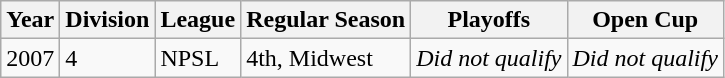<table class="wikitable">
<tr>
<th>Year</th>
<th>Division</th>
<th>League</th>
<th>Regular Season</th>
<th>Playoffs</th>
<th>Open Cup</th>
</tr>
<tr>
<td>2007</td>
<td>4</td>
<td>NPSL</td>
<td>4th, Midwest</td>
<td><em>Did not qualify</em></td>
<td><em>Did not qualify</em></td>
</tr>
</table>
